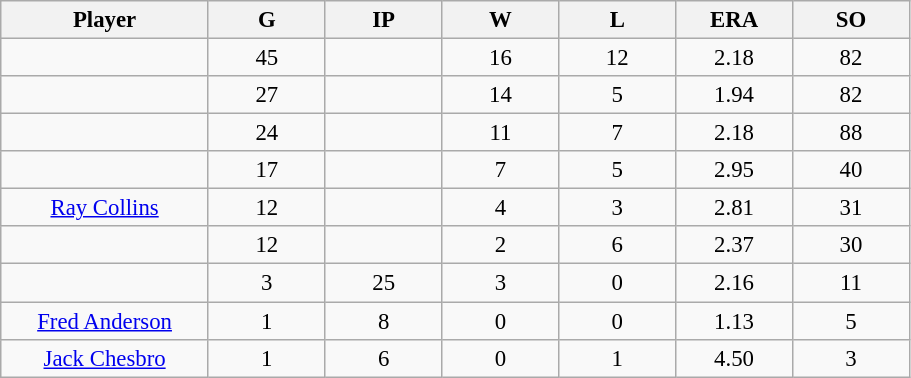<table class="wikitable sortable" style="text-align:center; font-size: 95%;">
<tr>
<th bgcolor="#DDDDFF" width="16%">Player</th>
<th bgcolor="#DDDDFF" width="9%">G</th>
<th bgcolor="#DDDDFF" width="9%">IP</th>
<th bgcolor="#DDDDFF" width="9%">W</th>
<th bgcolor="#DDDDFF" width="9%">L</th>
<th bgcolor="#DDDDFF" width="9%">ERA</th>
<th bgcolor="#DDDDFF" width="9%">SO</th>
</tr>
<tr>
<td></td>
<td>45</td>
<td></td>
<td>16</td>
<td>12</td>
<td>2.18</td>
<td>82</td>
</tr>
<tr>
<td></td>
<td>27</td>
<td></td>
<td>14</td>
<td>5</td>
<td>1.94</td>
<td>82</td>
</tr>
<tr>
<td></td>
<td>24</td>
<td></td>
<td>11</td>
<td>7</td>
<td>2.18</td>
<td>88</td>
</tr>
<tr>
<td></td>
<td>17</td>
<td></td>
<td>7</td>
<td>5</td>
<td>2.95</td>
<td>40</td>
</tr>
<tr>
<td><a href='#'>Ray Collins</a></td>
<td>12</td>
<td></td>
<td>4</td>
<td>3</td>
<td>2.81</td>
<td>31</td>
</tr>
<tr>
<td></td>
<td>12</td>
<td></td>
<td>2</td>
<td>6</td>
<td>2.37</td>
<td>30</td>
</tr>
<tr>
<td></td>
<td>3</td>
<td>25</td>
<td>3</td>
<td>0</td>
<td>2.16</td>
<td>11</td>
</tr>
<tr>
<td><a href='#'>Fred Anderson</a></td>
<td>1</td>
<td>8</td>
<td>0</td>
<td>0</td>
<td>1.13</td>
<td>5</td>
</tr>
<tr>
<td><a href='#'>Jack Chesbro</a></td>
<td>1</td>
<td>6</td>
<td>0</td>
<td>1</td>
<td>4.50</td>
<td>3</td>
</tr>
</table>
